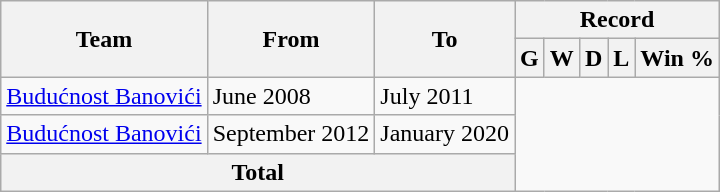<table class="wikitable" style="text-align: center">
<tr>
<th rowspan="2">Team</th>
<th rowspan="2">From</th>
<th rowspan="2">To</th>
<th colspan="5">Record</th>
</tr>
<tr>
<th>G</th>
<th>W</th>
<th>D</th>
<th>L</th>
<th>Win %</th>
</tr>
<tr>
<td align=left><a href='#'>Budućnost Banovići</a></td>
<td align=left>June 2008</td>
<td align=left>July 2011<br></td>
</tr>
<tr>
<td align=left><a href='#'>Budućnost Banovići</a></td>
<td align=left>September 2012</td>
<td align=left>January 2020<br></td>
</tr>
<tr>
<th colspan="3">Total<br></th>
</tr>
</table>
